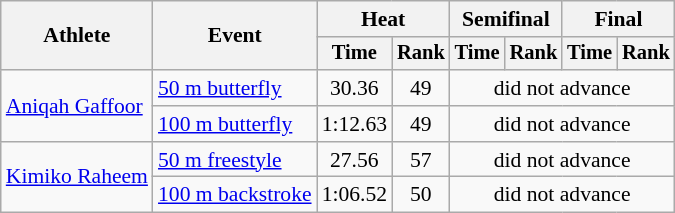<table class="wikitable" style="text-align:center; font-size:90%">
<tr>
<th rowspan="2">Athlete</th>
<th rowspan="2">Event</th>
<th colspan="2">Heat</th>
<th colspan="2">Semifinal</th>
<th colspan="2">Final</th>
</tr>
<tr style="font-size:95%">
<th>Time</th>
<th>Rank</th>
<th>Time</th>
<th>Rank</th>
<th>Time</th>
<th>Rank</th>
</tr>
<tr>
<td align=left rowspan=2><a href='#'>Aniqah Gaffoor</a></td>
<td align=left><a href='#'>50 m butterfly</a></td>
<td>30.36</td>
<td>49</td>
<td colspan=4>did not advance</td>
</tr>
<tr>
<td align=left><a href='#'>100 m butterfly</a></td>
<td>1:12.63</td>
<td>49</td>
<td colspan=4>did not advance</td>
</tr>
<tr>
<td align=left rowspan=2><a href='#'>Kimiko Raheem</a></td>
<td align=left><a href='#'>50 m freestyle</a></td>
<td>27.56</td>
<td>57</td>
<td colspan=4>did not advance</td>
</tr>
<tr>
<td align=left><a href='#'>100 m backstroke</a></td>
<td>1:06.52</td>
<td>50</td>
<td colspan=4>did not advance</td>
</tr>
</table>
